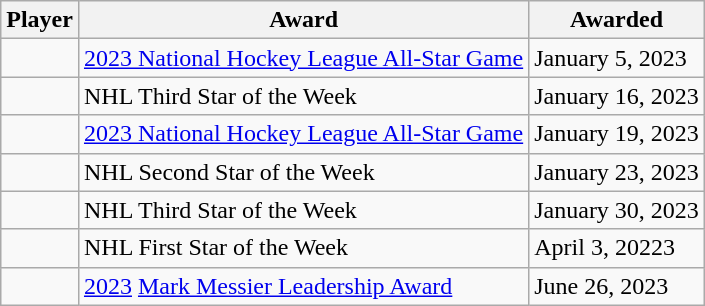<table class="wikitable sortable">
<tr>
<th>Player</th>
<th>Award</th>
<th data-sort-type="date">Awarded</th>
</tr>
<tr>
<td></td>
<td><a href='#'>2023 National Hockey League All-Star Game</a></td>
<td>January 5, 2023</td>
</tr>
<tr>
<td></td>
<td>NHL Third Star of the Week</td>
<td>January 16, 2023</td>
</tr>
<tr>
<td></td>
<td><a href='#'>2023 National Hockey League All-Star Game</a></td>
<td>January 19, 2023</td>
</tr>
<tr>
<td></td>
<td>NHL Second Star of the Week</td>
<td>January 23, 2023</td>
</tr>
<tr>
<td></td>
<td>NHL Third Star of the Week</td>
<td>January 30, 2023</td>
</tr>
<tr>
<td></td>
<td>NHL First Star of the Week</td>
<td>April 3, 20223</td>
</tr>
<tr>
<td></td>
<td><a href='#'>2023</a> <a href='#'>Mark Messier Leadership Award</a></td>
<td>June 26, 2023</td>
</tr>
</table>
